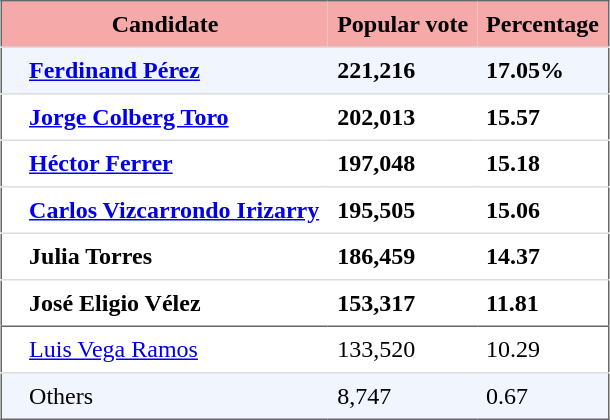<table style="border: 1px solid #666666; border-collapse: collapse" align="center" cellpadding="6">
<tr style="background-color: #F5A9A9">
<th colspan="2">Candidate</th>
<th>Popular vote</th>
<th>Percentage</th>
</tr>
<tr style="background-color: #F0F5FE">
<td style="border-top: 1px solid #DDDDDD"></td>
<td style="border-top: 1px solid #DDDDDD"><strong><a href='#'>Ferdinand Pérez</a></strong></td>
<td style="border-top: 1px solid #DDDDDD"><strong>221,216</strong></td>
<td style="border-top: 1px solid #DDDDDD"><strong>17.05%</strong></td>
</tr>
<tr>
<td style="border-top: 1px solid #DDDDDD"></td>
<td style="border-top: 1px solid #DDDDDD"><strong><a href='#'>Jorge Colberg Toro</a></strong></td>
<td style="border-top: 1px solid #DDDDDD"><strong>202,013</strong></td>
<td style="border-top: 1px solid #DDDDDD"><strong>15.57</strong></td>
</tr>
<tr>
<td style="border-top: 1px solid #DDDDDD"></td>
<td style="border-top: 1px solid #DDDDDD"><strong><a href='#'>Héctor Ferrer</a></strong></td>
<td style="border-top: 1px solid #DDDDDD"><strong>197,048</strong></td>
<td style="border-top: 1px solid #DDDDDD"><strong>15.18</strong></td>
</tr>
<tr>
<td style="border-top: 1px solid #DDDDDD"></td>
<td style="border-top: 1px solid #DDDDDD"><strong><a href='#'>Carlos Vizcarrondo Irizarry</a></strong></td>
<td style="border-top: 1px solid #DDDDDD"><strong>195,505</strong></td>
<td style="border-top: 1px solid #DDDDDD"><strong>15.06</strong></td>
</tr>
<tr>
<td style="border-top: 1px solid #DDDDDD"></td>
<td style="border-top: 1px solid #DDDDDD"><strong>Julia Torres</strong></td>
<td style="border-top: 1px solid #DDDDDD"><strong>186,459</strong></td>
<td style="border-top: 1px solid #DDDDDD"><strong>14.37</strong></td>
</tr>
<tr>
<td style="border-top: 1px solid #DDDDDD"></td>
<td style="border-top: 1px solid #DDDDDD"><strong>José Eligio Vélez</strong></td>
<td style="border-top: 1px solid #DDDDDD"><strong>153,317</strong></td>
<td style="border-top: 1px solid #DDDDDD"><strong>11.81</strong></td>
</tr>
<tr>
<td style="border-top: 1px solid #666666"></td>
<td style="border-top: 1px solid #666666"><a href='#'>Luis Vega Ramos</a></td>
<td style="border-top: 1px solid #666666">133,520</td>
<td style="border-top: 1px solid #666666">10.29</td>
</tr>
<tr style="background-color: #F0F5FE">
<td style="border-top: 1px solid #DDDDDD"></td>
<td style="border-top: 1px solid #DDDDDD">Others</td>
<td style="border-top: 1px solid #DDDDDD">8,747</td>
<td style="border-top: 1px solid #DDDDDD">0.67</td>
</tr>
</table>
